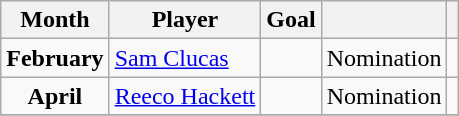<table class="wikitable" style="text-align:left">
<tr>
<th>Month</th>
<th>Player</th>
<th>Goal</th>
<th></th>
<th></th>
</tr>
<tr>
<td align=center><strong>February</strong></td>
<td> <a href='#'>Sam Clucas</a></td>
<td></td>
<td>Nomination</td>
<td></td>
</tr>
<tr>
<td align=center><strong>April</strong></td>
<td> <a href='#'>Reeco Hackett</a></td>
<td></td>
<td>Nomination</td>
<td></td>
</tr>
<tr>
</tr>
</table>
